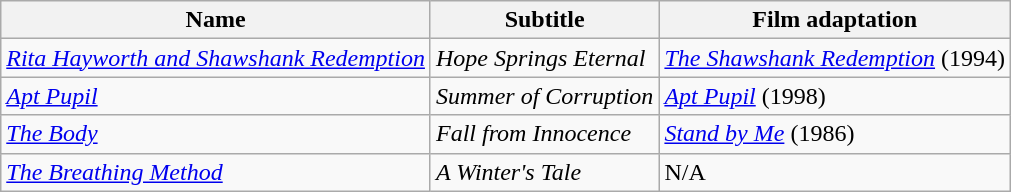<table class="wikitable">
<tr>
<th>Name</th>
<th>Subtitle</th>
<th>Film adaptation</th>
</tr>
<tr>
<td><em><a href='#'>Rita Hayworth and Shawshank Redemption</a></em></td>
<td><em>Hope Springs Eternal</em></td>
<td><em><a href='#'>The Shawshank Redemption</a></em> (1994)</td>
</tr>
<tr>
<td><em><a href='#'>Apt Pupil</a></em></td>
<td><em>Summer of Corruption</em></td>
<td><em><a href='#'>Apt Pupil</a></em> (1998)</td>
</tr>
<tr>
<td><em><a href='#'>The Body</a></em></td>
<td><em>Fall from Innocence</em></td>
<td><em><a href='#'>Stand by Me</a></em> (1986)</td>
</tr>
<tr>
<td><em><a href='#'>The Breathing Method</a></em></td>
<td><em>A Winter's Tale</em></td>
<td>N/A</td>
</tr>
</table>
